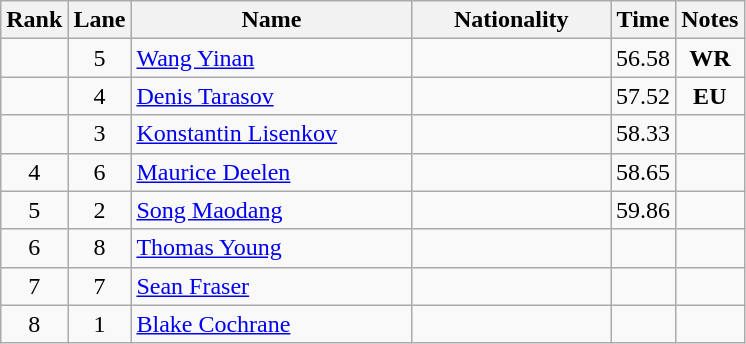<table class="wikitable sortable" style="text-align:center">
<tr>
<th>Rank</th>
<th>Lane</th>
<th style="width:180px">Name</th>
<th style="width:125px">Nationality</th>
<th>Time</th>
<th>Notes</th>
</tr>
<tr>
<td></td>
<td>5</td>
<td style="text-align:left;"><a href='#'>Wang Yinan</a></td>
<td style="text-align:left;"></td>
<td>56.58</td>
<td><strong>WR</strong></td>
</tr>
<tr>
<td></td>
<td>4</td>
<td style="text-align:left;"><a href='#'>Denis Tarasov</a></td>
<td style="text-align:left;"></td>
<td>57.52</td>
<td><strong>EU</strong></td>
</tr>
<tr>
<td></td>
<td>3</td>
<td style="text-align:left;"><a href='#'>Konstantin Lisenkov</a></td>
<td style="text-align:left;"></td>
<td>58.33</td>
<td></td>
</tr>
<tr>
<td>4</td>
<td>6</td>
<td style="text-align:left;"><a href='#'>Maurice Deelen</a></td>
<td style="text-align:left;"></td>
<td>58.65</td>
<td></td>
</tr>
<tr>
<td>5</td>
<td>2</td>
<td style="text-align:left;"><a href='#'>Song Maodang</a></td>
<td style="text-align:left;"></td>
<td>59.86</td>
<td></td>
</tr>
<tr>
<td>6</td>
<td>8</td>
<td style="text-align:left;"><a href='#'>Thomas Young</a></td>
<td style="text-align:left;"></td>
<td></td>
<td></td>
</tr>
<tr>
<td>7</td>
<td>7</td>
<td style="text-align:left;"><a href='#'>Sean Fraser</a></td>
<td style="text-align:left;"></td>
<td></td>
<td></td>
</tr>
<tr>
<td>8</td>
<td>1</td>
<td style="text-align:left;"><a href='#'>Blake Cochrane</a></td>
<td style="text-align:left;"></td>
<td></td>
<td></td>
</tr>
</table>
